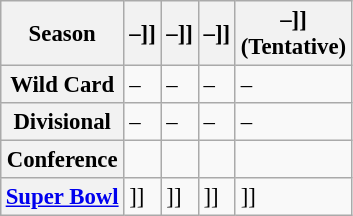<table align="right" class="wikitable" style="margin: 0 1em 1em 1em; font-size: 95%;">
<tr>
<th>Season</th>
<th [[>–]]</th>
<th [[>–]]</th>
<th [[>–]]</th>
<th [[>–]]<br>(Tentative)</th>
</tr>
<tr>
<th>Wild Card</th>
<td>–</td>
<td>–</td>
<td>–</td>
<td>–</td>
</tr>
<tr>
<th>Divisional</th>
<td>–</td>
<td>–</td>
<td>–</td>
<td>–</td>
</tr>
<tr>
<th>Conference</th>
<td></td>
<td></td>
<td></td>
<td></td>
</tr>
<tr>
<th><a href='#'>Super Bowl</a></th>
<td [[Super Bowl >]]<br></td>
<td [[Super Bowl >]]<br></td>
<td [[Super Bowl >]]<br></td>
<td [[Super Bowl >]]<br></td>
</tr>
</table>
